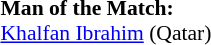<table width=100% style="font-size: 90%">
<tr>
<td><br><strong>Man of the Match:</strong>
<br><a href='#'>Khalfan Ibrahim</a> (Qatar)</td>
</tr>
</table>
